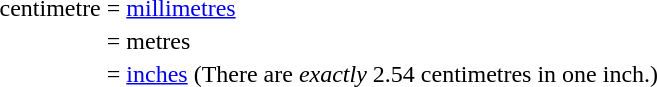<table>
<tr>
<td rowspan=4 valign=top> centimetre</td>
<td>=  <a href='#'>millimetres</a></td>
</tr>
<tr>
<td>=  metres</td>
</tr>
<tr>
<td>=  <a href='#'>inches</a> (There are <em>exactly</em> 2.54 centimetres in one inch.)</td>
</tr>
</table>
